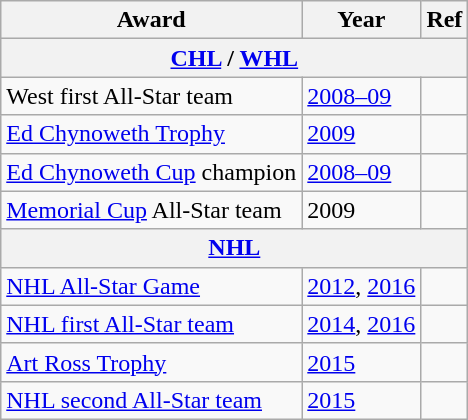<table class="wikitable">
<tr>
<th>Award</th>
<th>Year</th>
<th>Ref</th>
</tr>
<tr>
<th colspan="3"><a href='#'>CHL</a> / <a href='#'>WHL</a></th>
</tr>
<tr>
<td>West first All-Star team</td>
<td><a href='#'>2008–09</a></td>
<td></td>
</tr>
<tr>
<td><a href='#'>Ed Chynoweth Trophy</a></td>
<td><a href='#'>2009</a></td>
<td></td>
</tr>
<tr>
<td><a href='#'>Ed Chynoweth Cup</a> champion</td>
<td><a href='#'>2008–09</a></td>
<td></td>
</tr>
<tr>
<td><a href='#'>Memorial Cup</a> All-Star team</td>
<td>2009</td>
<td></td>
</tr>
<tr>
<th colspan="3"><a href='#'>NHL</a></th>
</tr>
<tr>
<td><a href='#'>NHL All-Star Game</a></td>
<td><a href='#'>2012</a>, <a href='#'>2016</a></td>
<td></td>
</tr>
<tr>
<td><a href='#'>NHL first All-Star team</a></td>
<td><a href='#'>2014</a>, <a href='#'>2016</a></td>
<td></td>
</tr>
<tr>
<td><a href='#'>Art Ross Trophy</a></td>
<td><a href='#'>2015</a></td>
<td></td>
</tr>
<tr>
<td><a href='#'>NHL second All-Star team</a></td>
<td><a href='#'>2015</a></td>
<td></td>
</tr>
</table>
